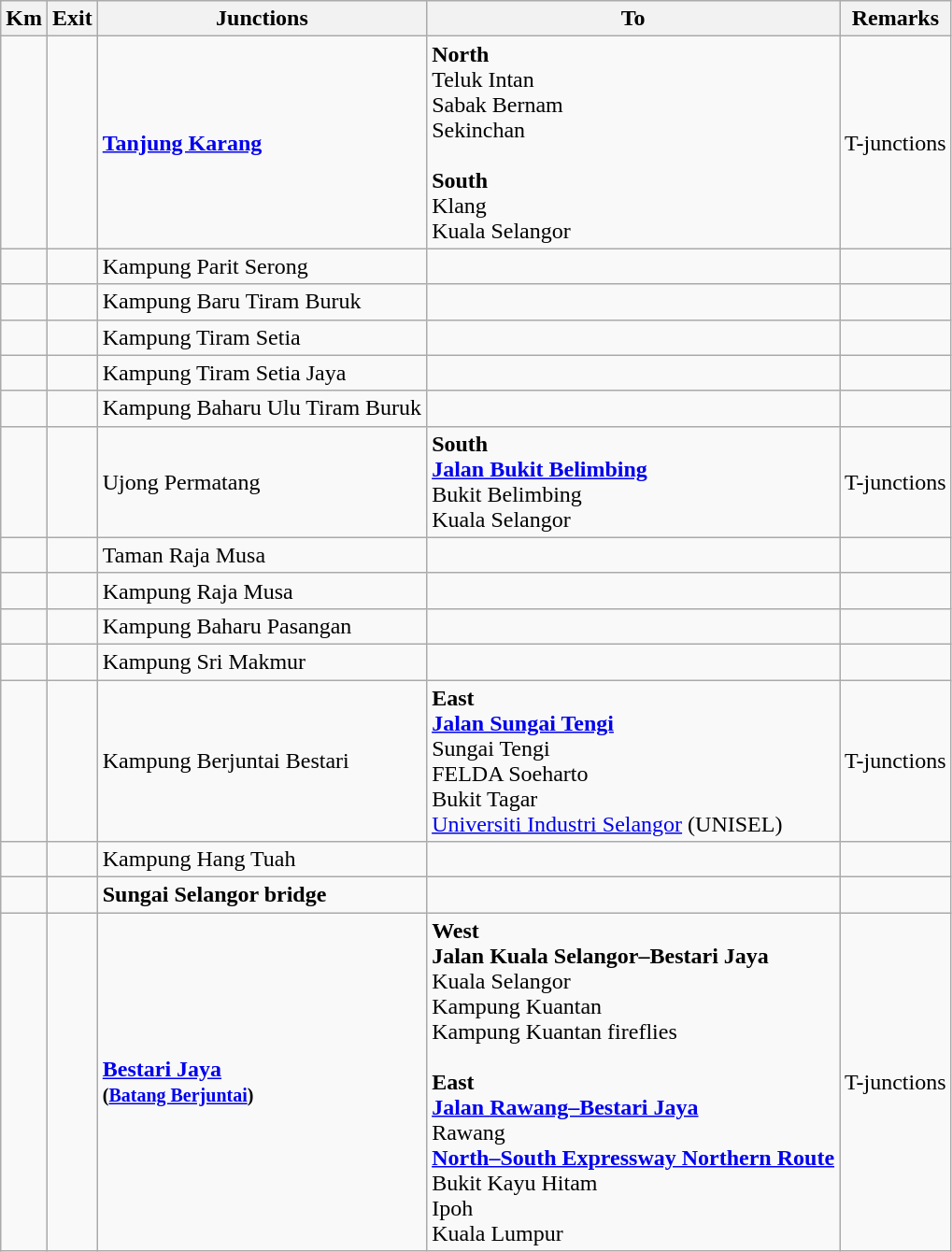<table class="wikitable">
<tr>
<th>Km</th>
<th>Exit</th>
<th>Junctions</th>
<th>To</th>
<th>Remarks</th>
</tr>
<tr>
<td></td>
<td></td>
<td><strong><a href='#'>Tanjung Karang</a></strong></td>
<td><strong>North</strong><br> Teluk Intan<br> Sabak Bernam<br> Sekinchan<br><br><strong>South</strong><br> Klang<br> Kuala Selangor</td>
<td>T-junctions</td>
</tr>
<tr>
<td></td>
<td></td>
<td>Kampung Parit Serong</td>
<td></td>
<td></td>
</tr>
<tr>
<td></td>
<td></td>
<td>Kampung Baru Tiram Buruk</td>
<td></td>
<td></td>
</tr>
<tr>
<td></td>
<td></td>
<td>Kampung Tiram Setia</td>
<td></td>
<td></td>
</tr>
<tr>
<td></td>
<td></td>
<td>Kampung Tiram Setia Jaya</td>
<td></td>
<td></td>
</tr>
<tr>
<td></td>
<td></td>
<td>Kampung Baharu Ulu Tiram Buruk</td>
<td></td>
<td></td>
</tr>
<tr>
<td></td>
<td></td>
<td>Ujong Permatang</td>
<td><strong>South</strong><br> <strong><a href='#'>Jalan Bukit Belimbing</a></strong><br>Bukit Belimbing<br> Kuala Selangor</td>
<td>T-junctions</td>
</tr>
<tr>
<td></td>
<td></td>
<td>Taman Raja Musa</td>
<td></td>
<td></td>
</tr>
<tr>
<td></td>
<td></td>
<td>Kampung Raja Musa</td>
<td></td>
<td></td>
</tr>
<tr>
<td></td>
<td></td>
<td>Kampung Baharu Pasangan</td>
<td></td>
<td></td>
</tr>
<tr>
<td></td>
<td></td>
<td>Kampung Sri Makmur</td>
<td></td>
<td></td>
</tr>
<tr>
<td></td>
<td></td>
<td>Kampung Berjuntai Bestari</td>
<td><strong>East</strong><br> <strong><a href='#'>Jalan Sungai Tengi</a></strong><br>Sungai Tengi<br>FELDA Soeharto<br>Bukit Tagar<br><a href='#'>Universiti Industri Selangor</a> (UNISEL)</td>
<td>T-junctions</td>
</tr>
<tr>
<td></td>
<td></td>
<td>Kampung Hang Tuah</td>
<td></td>
<td></td>
</tr>
<tr>
<td></td>
<td></td>
<td><strong>Sungai Selangor bridge</strong></td>
<td></td>
<td></td>
</tr>
<tr>
<td></td>
<td></td>
<td><strong><a href='#'>Bestari Jaya</a></strong><br><small><strong>(<a href='#'>Batang Berjuntai</a>)</strong></small></td>
<td><strong>West</strong><br> <strong>Jalan Kuala Selangor–Bestari Jaya</strong><br>Kuala Selangor<br>Kampung Kuantan<br>Kampung Kuantan fireflies<br><br><strong>East</strong><br> <strong><a href='#'>Jalan Rawang–Bestari Jaya</a></strong><br>Rawang<br>  <strong><a href='#'>North–South Expressway Northern Route</a></strong><br>Bukit Kayu Hitam<br>Ipoh<br>Kuala Lumpur</td>
<td>T-junctions</td>
</tr>
</table>
